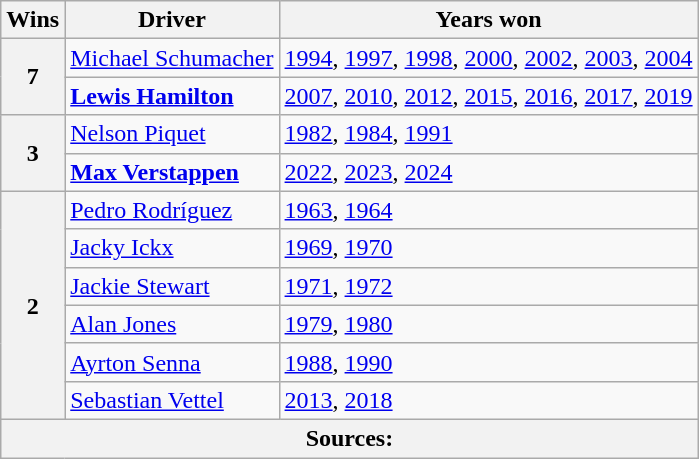<table class="wikitable">
<tr>
<th>Wins</th>
<th>Driver</th>
<th>Years won</th>
</tr>
<tr>
<th rowspan=2>7</th>
<td> <a href='#'>Michael Schumacher</a></td>
<td><a href='#'>1994</a>, <a href='#'>1997</a>, <a href='#'>1998</a>, <a href='#'>2000</a>, <a href='#'>2002</a>, <a href='#'>2003</a>, <a href='#'>2004</a></td>
</tr>
<tr>
<td> <strong><a href='#'>Lewis Hamilton</a></strong></td>
<td><a href='#'>2007</a>, <a href='#'>2010</a>, <a href='#'>2012</a>, <a href='#'>2015</a>, <a href='#'>2016</a>, <a href='#'>2017</a>, <a href='#'>2019</a></td>
</tr>
<tr>
<th rowspan=2>3</th>
<td> <a href='#'>Nelson Piquet</a></td>
<td><a href='#'>1982</a>, <a href='#'>1984</a>, <a href='#'>1991</a></td>
</tr>
<tr>
<td> <strong><a href='#'>Max Verstappen</a></strong></td>
<td><a href='#'>2022</a>, <a href='#'>2023</a>, <a href='#'>2024</a></td>
</tr>
<tr>
<th rowspan=6>2</th>
<td> <a href='#'>Pedro Rodríguez</a></td>
<td><span><a href='#'>1963</a></span>, <span><a href='#'>1964</a></span></td>
</tr>
<tr>
<td> <a href='#'>Jacky Ickx</a></td>
<td><a href='#'>1969</a>, <a href='#'>1970</a></td>
</tr>
<tr>
<td> <a href='#'>Jackie Stewart</a></td>
<td><a href='#'>1971</a>, <a href='#'>1972</a></td>
</tr>
<tr>
<td> <a href='#'>Alan Jones</a></td>
<td><a href='#'>1979</a>, <a href='#'>1980</a></td>
</tr>
<tr>
<td> <a href='#'>Ayrton Senna</a></td>
<td><a href='#'>1988</a>, <a href='#'>1990</a></td>
</tr>
<tr>
<td> <a href='#'>Sebastian Vettel</a></td>
<td><a href='#'>2013</a>, <a href='#'>2018</a></td>
</tr>
<tr>
<th colspan=3>Sources:</th>
</tr>
</table>
